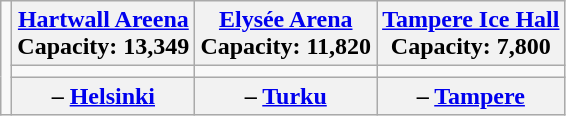<table class="wikitable" style="text-align:center;">
<tr>
<td rowspan="4"></td>
<th><a href='#'>Hartwall Areena</a><br>Capacity: 13,349</th>
<th><a href='#'>Elysée Arena</a><br>Capacity: 11,820</th>
<th><a href='#'>Tampere Ice Hall</a><br>Capacity: 7,800</th>
</tr>
<tr>
<td></td>
<td></td>
<td></td>
</tr>
<tr>
<th> – <a href='#'>Helsinki</a></th>
<th> – <a href='#'>Turku</a></th>
<th> – <a href='#'>Tampere</a></th>
</tr>
</table>
